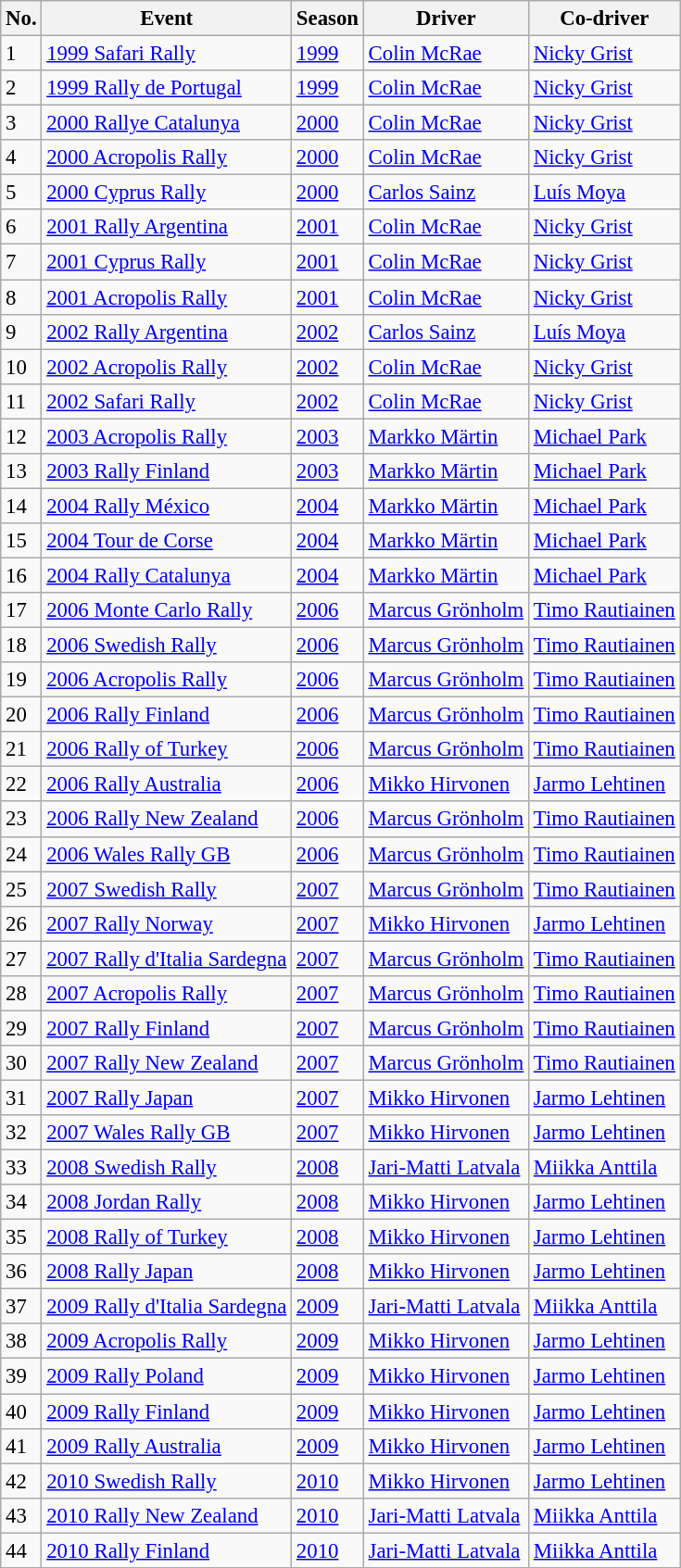<table class="wikitable" style="font-size: 95%; ">
<tr>
<th>No.</th>
<th>Event</th>
<th>Season</th>
<th>Driver</th>
<th>Co-driver</th>
</tr>
<tr>
<td>1</td>
<td> <a href='#'>1999 Safari Rally</a></td>
<td><a href='#'>1999</a></td>
<td> <a href='#'>Colin McRae</a></td>
<td> <a href='#'>Nicky Grist</a></td>
</tr>
<tr>
<td>2</td>
<td> <a href='#'>1999 Rally de Portugal</a></td>
<td><a href='#'>1999</a></td>
<td> <a href='#'>Colin McRae</a></td>
<td> <a href='#'>Nicky Grist</a></td>
</tr>
<tr>
<td>3</td>
<td> <a href='#'>2000 Rallye Catalunya</a></td>
<td><a href='#'>2000</a></td>
<td> <a href='#'>Colin McRae</a></td>
<td> <a href='#'>Nicky Grist</a></td>
</tr>
<tr>
<td>4</td>
<td> <a href='#'>2000 Acropolis Rally</a></td>
<td><a href='#'>2000</a></td>
<td> <a href='#'>Colin McRae</a></td>
<td> <a href='#'>Nicky Grist</a></td>
</tr>
<tr>
<td>5</td>
<td> <a href='#'>2000 Cyprus Rally</a></td>
<td><a href='#'>2000</a></td>
<td> <a href='#'>Carlos Sainz</a></td>
<td> <a href='#'>Luís Moya</a></td>
</tr>
<tr>
<td>6</td>
<td> <a href='#'>2001 Rally Argentina</a></td>
<td><a href='#'>2001</a></td>
<td> <a href='#'>Colin McRae</a></td>
<td> <a href='#'>Nicky Grist</a></td>
</tr>
<tr>
<td>7</td>
<td> <a href='#'>2001 Cyprus Rally</a></td>
<td><a href='#'>2001</a></td>
<td> <a href='#'>Colin McRae</a></td>
<td> <a href='#'>Nicky Grist</a></td>
</tr>
<tr>
<td>8</td>
<td> <a href='#'>2001 Acropolis Rally</a></td>
<td><a href='#'>2001</a></td>
<td> <a href='#'>Colin McRae</a></td>
<td> <a href='#'>Nicky Grist</a></td>
</tr>
<tr>
<td>9</td>
<td> <a href='#'>2002 Rally Argentina</a></td>
<td><a href='#'>2002</a></td>
<td> <a href='#'>Carlos Sainz</a></td>
<td> <a href='#'>Luís Moya</a></td>
</tr>
<tr>
<td>10</td>
<td> <a href='#'>2002 Acropolis Rally</a></td>
<td><a href='#'>2002</a></td>
<td> <a href='#'>Colin McRae</a></td>
<td> <a href='#'>Nicky Grist</a></td>
</tr>
<tr>
<td>11</td>
<td> <a href='#'>2002 Safari Rally</a></td>
<td><a href='#'>2002</a></td>
<td> <a href='#'>Colin McRae</a></td>
<td> <a href='#'>Nicky Grist</a></td>
</tr>
<tr>
<td>12</td>
<td> <a href='#'>2003 Acropolis Rally</a></td>
<td><a href='#'>2003</a></td>
<td> <a href='#'>Markko Märtin</a></td>
<td> <a href='#'>Michael Park</a></td>
</tr>
<tr>
<td>13</td>
<td> <a href='#'>2003 Rally Finland</a></td>
<td><a href='#'>2003</a></td>
<td> <a href='#'>Markko Märtin</a></td>
<td> <a href='#'>Michael Park</a></td>
</tr>
<tr>
<td>14</td>
<td> <a href='#'>2004 Rally México</a></td>
<td><a href='#'>2004</a></td>
<td> <a href='#'>Markko Märtin</a></td>
<td> <a href='#'>Michael Park</a></td>
</tr>
<tr>
<td>15</td>
<td> <a href='#'>2004 Tour de Corse</a></td>
<td><a href='#'>2004</a></td>
<td> <a href='#'>Markko Märtin</a></td>
<td> <a href='#'>Michael Park</a></td>
</tr>
<tr>
<td>16</td>
<td> <a href='#'>2004 Rally Catalunya</a></td>
<td><a href='#'>2004</a></td>
<td> <a href='#'>Markko Märtin</a></td>
<td> <a href='#'>Michael Park</a></td>
</tr>
<tr>
<td>17</td>
<td> <a href='#'>2006 Monte Carlo Rally</a></td>
<td><a href='#'>2006</a></td>
<td> <a href='#'>Marcus Grönholm</a></td>
<td> <a href='#'>Timo Rautiainen</a></td>
</tr>
<tr>
<td>18</td>
<td> <a href='#'>2006 Swedish Rally</a></td>
<td><a href='#'>2006</a></td>
<td> <a href='#'>Marcus Grönholm</a></td>
<td> <a href='#'>Timo Rautiainen</a></td>
</tr>
<tr>
<td>19</td>
<td> <a href='#'>2006 Acropolis Rally</a></td>
<td><a href='#'>2006</a></td>
<td> <a href='#'>Marcus Grönholm</a></td>
<td> <a href='#'>Timo Rautiainen</a></td>
</tr>
<tr>
<td>20</td>
<td> <a href='#'>2006 Rally Finland</a></td>
<td><a href='#'>2006</a></td>
<td> <a href='#'>Marcus Grönholm</a></td>
<td> <a href='#'>Timo Rautiainen</a></td>
</tr>
<tr>
<td>21</td>
<td> <a href='#'>2006 Rally of Turkey</a></td>
<td><a href='#'>2006</a></td>
<td> <a href='#'>Marcus Grönholm</a></td>
<td> <a href='#'>Timo Rautiainen</a></td>
</tr>
<tr>
<td>22</td>
<td> <a href='#'>2006 Rally Australia</a></td>
<td><a href='#'>2006</a></td>
<td> <a href='#'>Mikko Hirvonen</a></td>
<td> <a href='#'>Jarmo Lehtinen</a></td>
</tr>
<tr>
<td>23</td>
<td> <a href='#'>2006 Rally New Zealand</a></td>
<td><a href='#'>2006</a></td>
<td> <a href='#'>Marcus Grönholm</a></td>
<td> <a href='#'>Timo Rautiainen</a></td>
</tr>
<tr>
<td>24</td>
<td> <a href='#'>2006 Wales Rally GB</a></td>
<td><a href='#'>2006</a></td>
<td> <a href='#'>Marcus Grönholm</a></td>
<td> <a href='#'>Timo Rautiainen</a></td>
</tr>
<tr>
<td>25</td>
<td> <a href='#'>2007 Swedish Rally</a></td>
<td><a href='#'>2007</a></td>
<td> <a href='#'>Marcus Grönholm</a></td>
<td> <a href='#'>Timo Rautiainen</a></td>
</tr>
<tr>
<td>26</td>
<td> <a href='#'>2007 Rally Norway</a></td>
<td><a href='#'>2007</a></td>
<td> <a href='#'>Mikko Hirvonen</a></td>
<td> <a href='#'>Jarmo Lehtinen</a></td>
</tr>
<tr>
<td>27</td>
<td> <a href='#'>2007 Rally d'Italia Sardegna</a></td>
<td><a href='#'>2007</a></td>
<td> <a href='#'>Marcus Grönholm</a></td>
<td> <a href='#'>Timo Rautiainen</a></td>
</tr>
<tr>
<td>28</td>
<td> <a href='#'>2007 Acropolis Rally</a></td>
<td><a href='#'>2007</a></td>
<td> <a href='#'>Marcus Grönholm</a></td>
<td> <a href='#'>Timo Rautiainen</a></td>
</tr>
<tr>
<td>29</td>
<td> <a href='#'>2007 Rally Finland</a></td>
<td><a href='#'>2007</a></td>
<td> <a href='#'>Marcus Grönholm</a></td>
<td> <a href='#'>Timo Rautiainen</a></td>
</tr>
<tr>
<td>30</td>
<td> <a href='#'>2007 Rally New Zealand</a></td>
<td><a href='#'>2007</a></td>
<td> <a href='#'>Marcus Grönholm</a></td>
<td> <a href='#'>Timo Rautiainen</a></td>
</tr>
<tr>
<td>31</td>
<td> <a href='#'>2007 Rally Japan</a></td>
<td><a href='#'>2007</a></td>
<td> <a href='#'>Mikko Hirvonen</a></td>
<td> <a href='#'>Jarmo Lehtinen</a></td>
</tr>
<tr>
<td>32</td>
<td> <a href='#'>2007 Wales Rally GB</a></td>
<td><a href='#'>2007</a></td>
<td> <a href='#'>Mikko Hirvonen</a></td>
<td> <a href='#'>Jarmo Lehtinen</a></td>
</tr>
<tr>
<td>33</td>
<td> <a href='#'>2008 Swedish Rally</a></td>
<td><a href='#'>2008</a></td>
<td> <a href='#'>Jari-Matti Latvala</a></td>
<td> <a href='#'>Miikka Anttila</a></td>
</tr>
<tr>
<td>34</td>
<td> <a href='#'>2008 Jordan Rally</a></td>
<td><a href='#'>2008</a></td>
<td> <a href='#'>Mikko Hirvonen</a></td>
<td> <a href='#'>Jarmo Lehtinen</a></td>
</tr>
<tr>
<td>35</td>
<td> <a href='#'>2008 Rally of Turkey</a></td>
<td><a href='#'>2008</a></td>
<td> <a href='#'>Mikko Hirvonen</a></td>
<td> <a href='#'>Jarmo Lehtinen</a></td>
</tr>
<tr>
<td>36</td>
<td> <a href='#'>2008 Rally Japan</a></td>
<td><a href='#'>2008</a></td>
<td> <a href='#'>Mikko Hirvonen</a></td>
<td> <a href='#'>Jarmo Lehtinen</a></td>
</tr>
<tr>
<td>37</td>
<td> <a href='#'>2009 Rally d'Italia Sardegna</a></td>
<td><a href='#'>2009</a></td>
<td> <a href='#'>Jari-Matti Latvala</a></td>
<td> <a href='#'>Miikka Anttila</a></td>
</tr>
<tr>
<td>38</td>
<td> <a href='#'>2009 Acropolis Rally</a></td>
<td><a href='#'>2009</a></td>
<td> <a href='#'>Mikko Hirvonen</a></td>
<td> <a href='#'>Jarmo Lehtinen</a></td>
</tr>
<tr>
<td>39</td>
<td> <a href='#'>2009 Rally Poland</a></td>
<td><a href='#'>2009</a></td>
<td> <a href='#'>Mikko Hirvonen</a></td>
<td> <a href='#'>Jarmo Lehtinen</a></td>
</tr>
<tr>
<td>40</td>
<td> <a href='#'>2009 Rally Finland</a></td>
<td><a href='#'>2009</a></td>
<td> <a href='#'>Mikko Hirvonen</a></td>
<td> <a href='#'>Jarmo Lehtinen</a></td>
</tr>
<tr>
<td>41</td>
<td> <a href='#'>2009 Rally Australia</a></td>
<td><a href='#'>2009</a></td>
<td> <a href='#'>Mikko Hirvonen</a></td>
<td> <a href='#'>Jarmo Lehtinen</a></td>
</tr>
<tr>
<td>42</td>
<td> <a href='#'>2010 Swedish Rally</a></td>
<td><a href='#'>2010</a></td>
<td> <a href='#'>Mikko Hirvonen</a></td>
<td> <a href='#'>Jarmo Lehtinen</a></td>
</tr>
<tr>
<td>43</td>
<td> <a href='#'>2010 Rally New Zealand</a></td>
<td><a href='#'>2010</a></td>
<td> <a href='#'>Jari-Matti Latvala</a></td>
<td> <a href='#'>Miikka Anttila</a></td>
</tr>
<tr>
<td>44</td>
<td> <a href='#'>2010 Rally Finland</a></td>
<td><a href='#'>2010</a></td>
<td> <a href='#'>Jari-Matti Latvala</a></td>
<td> <a href='#'>Miikka Anttila</a></td>
</tr>
</table>
